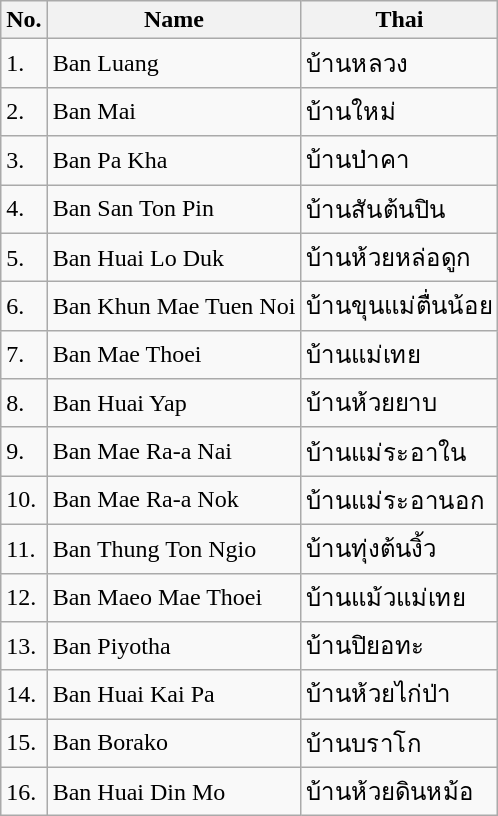<table class="wikitable sortable">
<tr>
<th>No.</th>
<th>Name</th>
<th>Thai</th>
</tr>
<tr>
<td>1.</td>
<td>Ban Luang</td>
<td>บ้านหลวง</td>
</tr>
<tr>
<td>2.</td>
<td>Ban Mai</td>
<td>บ้านใหม่</td>
</tr>
<tr>
<td>3.</td>
<td>Ban Pa Kha</td>
<td>บ้านป่าคา</td>
</tr>
<tr>
<td>4.</td>
<td>Ban San Ton Pin</td>
<td>บ้านสันต้นปิน</td>
</tr>
<tr>
<td>5.</td>
<td>Ban Huai Lo Duk</td>
<td>บ้านห้วยหล่อดูก</td>
</tr>
<tr>
<td>6.</td>
<td>Ban Khun Mae Tuen Noi</td>
<td>บ้านขุนแม่ตื่นน้อย</td>
</tr>
<tr>
<td>7.</td>
<td>Ban Mae Thoei</td>
<td>บ้านแม่เทย</td>
</tr>
<tr>
<td>8.</td>
<td>Ban Huai Yap</td>
<td>บ้านห้วยยาบ</td>
</tr>
<tr>
<td>9.</td>
<td>Ban Mae Ra-a Nai</td>
<td>บ้านแม่ระอาใน</td>
</tr>
<tr>
<td>10.</td>
<td>Ban Mae Ra-a Nok</td>
<td>บ้านแม่ระอานอก</td>
</tr>
<tr>
<td>11.</td>
<td>Ban Thung Ton Ngio</td>
<td>บ้านทุ่งต้นงิ้ว</td>
</tr>
<tr>
<td>12.</td>
<td>Ban Maeo Mae Thoei</td>
<td>บ้านแม้วแม่เทย</td>
</tr>
<tr>
<td>13.</td>
<td>Ban Piyotha</td>
<td>บ้านปิยอทะ</td>
</tr>
<tr>
<td>14.</td>
<td>Ban Huai Kai Pa</td>
<td>บ้านห้วยไก่ป่า</td>
</tr>
<tr>
<td>15.</td>
<td>Ban Borako</td>
<td>บ้านบราโก</td>
</tr>
<tr>
<td>16.</td>
<td>Ban Huai Din Mo</td>
<td>บ้านห้วยดินหม้อ</td>
</tr>
</table>
